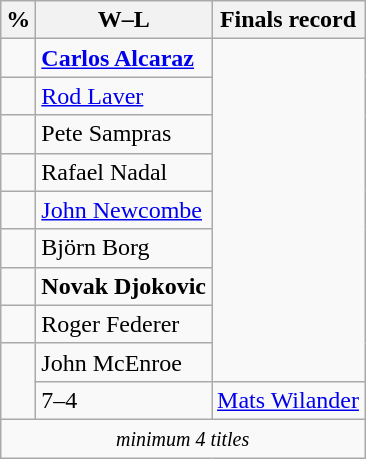<table class="wikitable" style="display:inline-table;">
<tr>
<th>%</th>
<th>W–L</th>
<th>Finals record</th>
</tr>
<tr>
<td></td>
<td> <strong><a href='#'>Carlos Alcaraz</a></strong></td>
</tr>
<tr>
<td></td>
<td> <a href='#'>Rod Laver</a></td>
</tr>
<tr>
<td></td>
<td> Pete Sampras</td>
</tr>
<tr>
<td></td>
<td> Rafael Nadal</td>
</tr>
<tr>
<td></td>
<td> <a href='#'>John Newcombe</a></td>
</tr>
<tr>
<td></td>
<td> Björn Borg</td>
</tr>
<tr>
<td></td>
<td> <strong>Novak Djokovic</strong></td>
</tr>
<tr>
<td></td>
<td> Roger Federer</td>
</tr>
<tr>
<td rowspan=2></td>
<td> John McEnroe</td>
</tr>
<tr>
<td>7–4</td>
<td> <a href='#'>Mats Wilander</a></td>
</tr>
<tr>
<td colspan="3" style="text-align: center;"><em><small>minimum 4 titles</small></em></td>
</tr>
</table>
